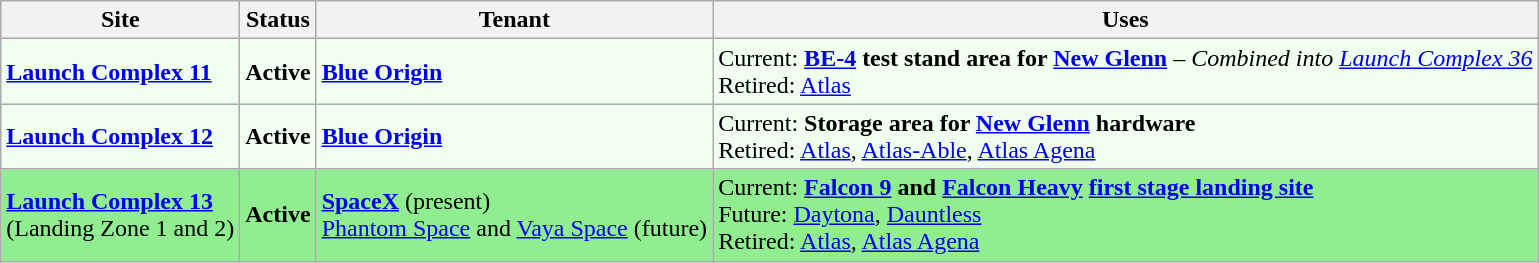<table class="wikitable" border="1">
<tr>
<th>Site</th>
<th>Status</th>
<th>Tenant</th>
<th>Uses</th>
</tr>
<tr bgcolor=honeydew>
<td><strong><a href='#'>Launch Complex 11</a></strong></td>
<td><strong>Active</strong></td>
<td><strong><a href='#'>Blue Origin</a></strong></td>
<td>Current: <strong><a href='#'>BE-4</a> test stand area for <a href='#'>New Glenn</a></strong> – <em>Combined into <a href='#'>Launch Complex 36</a></em><br>Retired: <a href='#'>Atlas</a></td>
</tr>
<tr bgcolor=honeydew>
<td><a href='#'><strong>Launch Complex 12</strong></a></td>
<td><strong>Active</strong></td>
<td><strong><a href='#'>Blue Origin</a></strong></td>
<td>Current: <strong>Storage area for <a href='#'>New Glenn</a> hardware</strong><br>Retired: <a href='#'>Atlas</a>, <a href='#'>Atlas-Able</a>, <a href='#'>Atlas Agena</a></td>
</tr>
<tr bgcolor=lightgreen>
<td><strong><a href='#'>Launch Complex 13</a></strong><br>(Landing Zone 1 and 2)</td>
<td><strong>Active</strong></td>
<td><strong><a href='#'>SpaceX</a></strong> (present)<br><a href='#'>Phantom Space</a> and <a href='#'>Vaya Space</a> (future)</td>
<td>Current: <strong><a href='#'>Falcon 9</a> and <a href='#'>Falcon Heavy</a> <a href='#'>first stage landing site</a></strong> <br>Future: <a href='#'>Daytona</a>, <a href='#'>Dauntless</a><br>Retired: <a href='#'>Atlas</a>, <a href='#'>Atlas Agena</a></td>
</tr>
</table>
